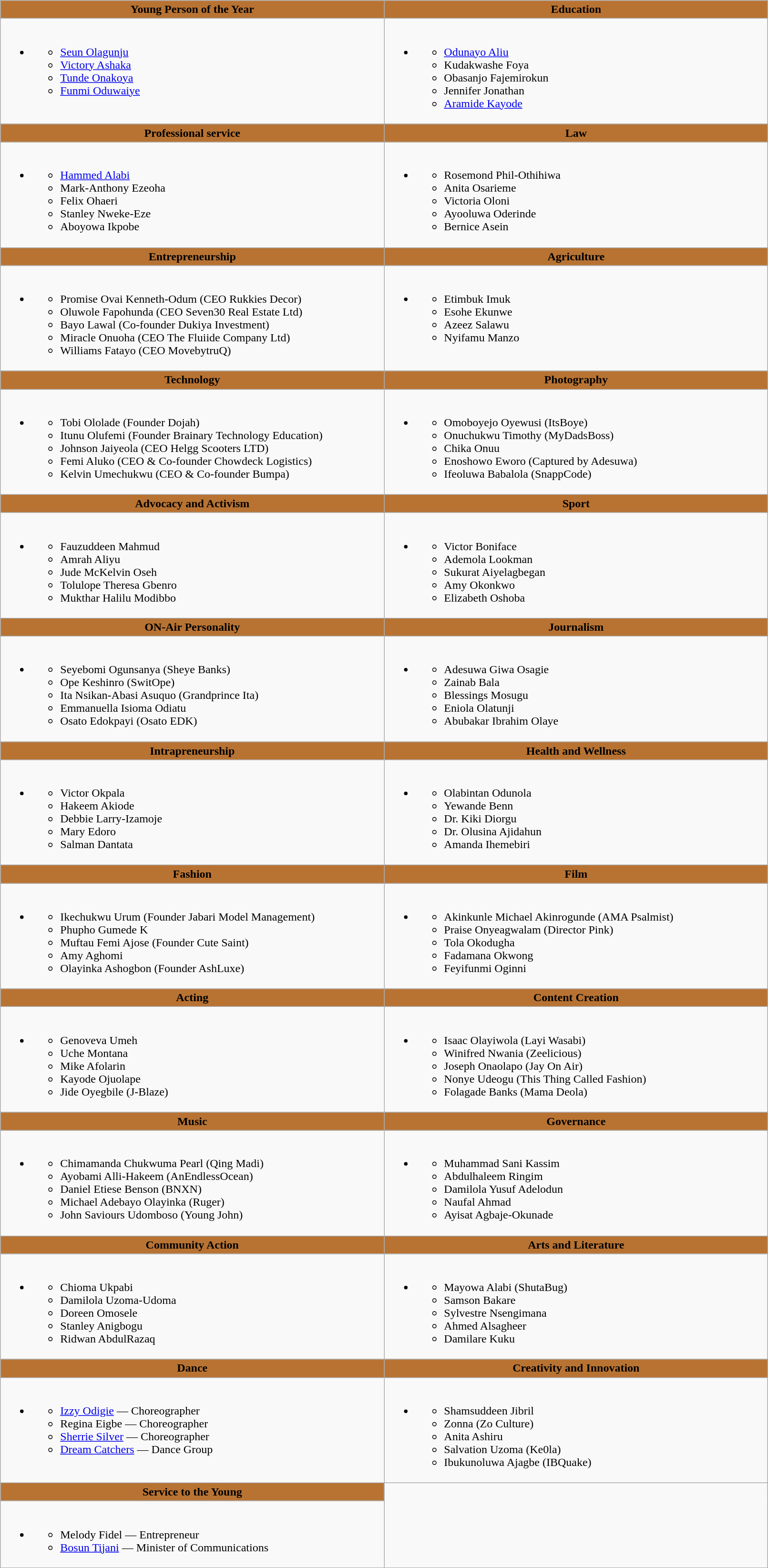<table class=wikitable width="85%">
<tr>
<th style="background:#B87333;" ! width="50%">Young Person of the Year</th>
<th style="background:#B87333;" ! width="50%">Education</th>
</tr>
<tr>
<td valign="top"><br><ul><li><ul><li><a href='#'>Seun Olagunju</a></li><li><a href='#'>Victory Ashaka</a></li><li><a href='#'>Tunde Onakoya</a></li><li><a href='#'>Funmi Oduwaiye</a></li></ul></li></ul></td>
<td valign="top"><br><ul><li><ul><li><a href='#'>Odunayo Aliu</a></li><li>Kudakwashe Foya</li><li>Obasanjo Fajemirokun</li><li>Jennifer Jonathan</li><li><a href='#'>Aramide Kayode</a></li></ul></li></ul></td>
</tr>
<tr>
<th style="background:#B87333;" ! width="50%">Professional service</th>
<th style="background:#B87333;" ! width="50%">Law</th>
</tr>
<tr>
<td valign="top"><br><ul><li><ul><li><a href='#'>Hammed Alabi</a></li><li>Mark-Anthony Ezeoha</li><li>Felix Ohaeri</li><li>Stanley Nweke-Eze</li><li>Aboyowa Ikpobe</li></ul></li></ul></td>
<td valign="top"><br><ul><li><ul><li>Rosemond Phil-Othihiwa</li><li>Anita Osarieme</li><li>Victoria Oloni</li><li>Ayooluwa Oderinde</li><li>Bernice Asein</li></ul></li></ul></td>
</tr>
<tr>
<th style="background:#B87333;" ! width="50%">Entrepreneurship</th>
<th style="background:#B87333;" ! width="50%">Agriculture</th>
</tr>
<tr>
<td valign="top"><br><ul><li><ul><li>Promise Ovai Kenneth-Odum (CEO Rukkies Decor)</li><li>Oluwole Fapohunda (CEO Seven30 Real Estate Ltd)</li><li>Bayo Lawal (Co-founder Dukiya Investment)</li><li>Miracle Onuoha (CEO The Fluiide Company Ltd)</li><li>Williams Fatayo (CEO MovebytruQ)</li></ul></li></ul></td>
<td valign="top"><br><ul><li><ul><li>Etimbuk Imuk</li><li>Esohe Ekunwe</li><li>Azeez Salawu</li><li>Nyifamu Manzo</li></ul></li></ul></td>
</tr>
<tr>
<th style="background:#B87333;" ! width="50%">Technology</th>
<th style="background:#B87333;" ! width="50%">Photography</th>
</tr>
<tr>
<td valign="top"><br><ul><li><ul><li>Tobi Ololade (Founder Dojah)</li><li>Itunu Olufemi (Founder Brainary Technology Education)</li><li>Johnson Jaiyeola (CEO Helgg Scooters LTD)</li><li>Femi Aluko (CEO & Co-founder Chowdeck Logistics)</li><li>Kelvin Umechukwu (CEO & Co-founder Bumpa)</li></ul></li></ul></td>
<td valign="top"><br><ul><li><ul><li>Omoboyejo Oyewusi (ItsBoye)</li><li>Onuchukwu Timothy (MyDadsBoss)</li><li>Chika Onuu</li><li>Enoshowo Eworo (Captured by Adesuwa)</li><li>Ifeoluwa Babalola (SnappCode)</li></ul></li></ul></td>
</tr>
<tr>
<th style="background:#B87333;" ! width="50%">Advocacy and Activism</th>
<th style="background:#B87333;" ! width="50%">Sport</th>
</tr>
<tr>
<td valign="top"><br><ul><li><ul><li>Fauzuddeen Mahmud</li><li>Amrah Aliyu</li><li>Jude McKelvin Oseh</li><li>Tolulope Theresa Gbenro</li><li>Mukthar Halilu Modibbo</li></ul></li></ul></td>
<td valign="top"><br><ul><li><ul><li>Victor Boniface</li><li>Ademola Lookman</li><li>Sukurat Aiyelagbegan</li><li>Amy Okonkwo</li><li>Elizabeth Oshoba</li></ul></li></ul></td>
</tr>
<tr>
<th style="background:#B87333;" ! width="50%">ON-Air Personality</th>
<th style="background:#B87333;" ! width="50%">Journalism</th>
</tr>
<tr>
<td valign="top"><br><ul><li><ul><li>Seyebomi Ogunsanya (Sheye Banks)</li><li>Ope Keshinro (SwitOpe)</li><li>Ita Nsikan-Abasi Asuquo (Grandprince Ita)</li><li>Emmanuella Isioma Odiatu</li><li>Osato Edokpayi (Osato EDK)</li></ul></li></ul></td>
<td valign="top"><br><ul><li><ul><li>Adesuwa Giwa Osagie</li><li>Zainab Bala</li><li>Blessings Mosugu</li><li>Eniola Olatunji</li><li>Abubakar Ibrahim Olaye</li></ul></li></ul></td>
</tr>
<tr>
<th style="background:#B87333;" ! width="50%">Intrapreneurship</th>
<th style="background:#B87333;" ! width="50%">Health and Wellness</th>
</tr>
<tr>
<td valign="top"><br><ul><li><ul><li>Victor Okpala</li><li>Hakeem Akiode</li><li>Debbie Larry-Izamoje</li><li>Mary Edoro</li><li>Salman Dantata</li></ul></li></ul></td>
<td valign="top"><br><ul><li><ul><li>Olabintan Odunola</li><li>Yewande Benn</li><li>Dr. Kiki Diorgu</li><li>Dr. Olusina Ajidahun</li><li>Amanda Ihemebiri</li></ul></li></ul></td>
</tr>
<tr>
<th style="background:#B87333;" ! width="50%">Fashion</th>
<th style="background:#B87333;" ! width="50%">Film</th>
</tr>
<tr>
<td valign="top"><br><ul><li><ul><li>Ikechukwu Urum (Founder Jabari Model Management)</li><li>Phupho Gumede K</li><li>Muftau Femi Ajose (Founder Cute Saint)</li><li>Amy Aghomi</li><li>Olayinka Ashogbon (Founder AshLuxe)</li></ul></li></ul></td>
<td valign="top"><br><ul><li><ul><li>Akinkunle Michael Akinrogunde (AMA Psalmist)</li><li>Praise Onyeagwalam (Director Pink)</li><li>Tola Okodugha</li><li>Fadamana Okwong</li><li>Feyifunmi Oginni</li></ul></li></ul></td>
</tr>
<tr>
<th style="background:#B87333;" ! width="50%">Acting</th>
<th style="background:#B87333;" ! width="50%">Content Creation</th>
</tr>
<tr>
<td valign="top"><br><ul><li><ul><li>Genoveva Umeh</li><li>Uche Montana</li><li>Mike Afolarin</li><li>Kayode Ojuolape</li><li>Jide Oyegbile (J-Blaze)</li></ul></li></ul></td>
<td valign="top"><br><ul><li><ul><li>Isaac Olayiwola (Layi Wasabi)</li><li>Winifred Nwania (Zeelicious)</li><li>Joseph Onaolapo (Jay On Air)</li><li>Nonye Udeogu (This Thing Called Fashion)</li><li>Folagade Banks (Mama Deola)</li></ul></li></ul></td>
</tr>
<tr>
<th style="background:#B87333;" ! width="50%">Music</th>
<th style="background:#B87333;" ! width="50%">Governance</th>
</tr>
<tr>
<td valign="top"><br><ul><li><ul><li>Chimamanda Chukwuma Pearl (Qing Madi)</li><li>Ayobami Alli-Hakeem (AnEndlessOcean)</li><li>Daniel Etiese Benson (BNXN)</li><li>Michael Adebayo Olayinka (Ruger)</li><li>John Saviours Udomboso (Young John)</li></ul></li></ul></td>
<td valign="top"><br><ul><li><ul><li>Muhammad Sani Kassim</li><li>Abdulhaleem Ringim</li><li>Damilola Yusuf Adelodun</li><li>Naufal Ahmad</li><li>Ayisat Agbaje-Okunade</li></ul></li></ul></td>
</tr>
<tr>
<th style="background:#B87333;" ! width="50%">Community Action</th>
<th style="background:#B87333;" ! width="50%">Arts and Literature</th>
</tr>
<tr>
<td valign="top"><br><ul><li><ul><li>Chioma Ukpabi</li><li>Damilola Uzoma-Udoma</li><li>Doreen Omosele</li><li>Stanley Anigbogu</li><li>Ridwan AbdulRazaq</li></ul></li></ul></td>
<td valign="top"><br><ul><li><ul><li>Mayowa Alabi (ShutaBug)</li><li>Samson Bakare</li><li>Sylvestre Nsengimana</li><li>Ahmed Alsagheer</li><li>Damilare Kuku</li></ul></li></ul></td>
</tr>
<tr>
<th style="background:#B87333;" ! width="50%">Dance</th>
<th style="background:#B87333;" ! width="50%">Creativity and Innovation</th>
</tr>
<tr>
<td valign="top"><br><ul><li><ul><li><a href='#'>Izzy Odigie</a> — Choreographer</li><li>Regina Eigbe — Choreographer</li><li><a href='#'>Sherrie Silver</a> — Choreographer</li><li><a href='#'>Dream Catchers</a> — Dance Group</li></ul></li></ul></td>
<td valign="top"><br><ul><li><ul><li>Shamsuddeen Jibril</li><li>Zonna (Zo Culture)</li><li>Anita Ashiru</li><li>Salvation Uzoma (Ke0la)</li><li>Ibukunoluwa Ajagbe (IBQuake)</li></ul></li></ul></td>
</tr>
<tr>
<th style="background:#B87333;" ! width="50%">Service to the Young</th>
</tr>
<tr>
<td valign="top"><br><ul><li><ul><li>Melody Fidel — Entrepreneur</li><li><a href='#'>Bosun Tijani</a> — Minister of Communications</li></ul></li></ul></td>
</tr>
</table>
